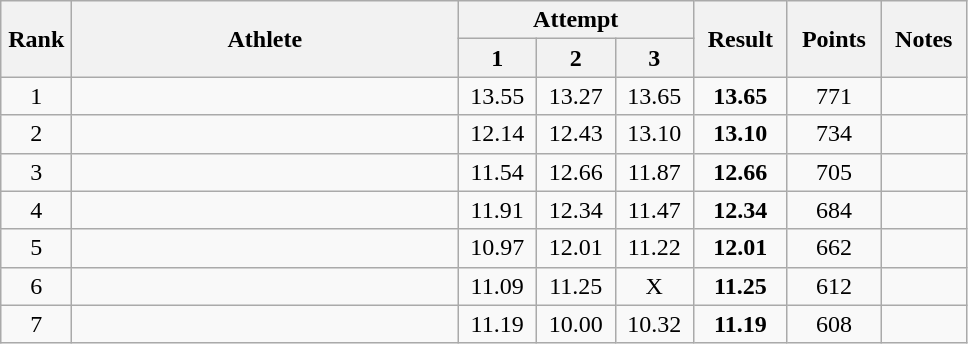<table class="wikitable" style="text-align:center">
<tr>
<th rowspan=2 width=40>Rank</th>
<th rowspan=2 width=250>Athlete</th>
<th colspan=3>Attempt</th>
<th rowspan=2 width=55>Result</th>
<th rowspan=2 width=55>Points</th>
<th rowspan=2 width=50>Notes</th>
</tr>
<tr>
<th width=45>1</th>
<th width=45>2</th>
<th width=45>3</th>
</tr>
<tr>
<td>1</td>
<td align=left></td>
<td>13.55</td>
<td>13.27</td>
<td>13.65</td>
<td><strong>13.65</strong></td>
<td>771</td>
<td></td>
</tr>
<tr>
<td>2</td>
<td align=left></td>
<td>12.14</td>
<td>12.43</td>
<td>13.10</td>
<td><strong>13.10</strong></td>
<td>734</td>
<td></td>
</tr>
<tr>
<td>3</td>
<td align=left></td>
<td>11.54</td>
<td>12.66</td>
<td>11.87</td>
<td><strong>12.66</strong></td>
<td>705</td>
<td></td>
</tr>
<tr>
<td>4</td>
<td align=left></td>
<td>11.91</td>
<td>12.34</td>
<td>11.47</td>
<td><strong>12.34</strong></td>
<td>684</td>
<td></td>
</tr>
<tr>
<td>5</td>
<td align=left></td>
<td>10.97</td>
<td>12.01</td>
<td>11.22</td>
<td><strong>12.01</strong></td>
<td>662</td>
<td></td>
</tr>
<tr>
<td>6</td>
<td align=left></td>
<td>11.09</td>
<td>11.25</td>
<td>X</td>
<td><strong>11.25</strong></td>
<td>612</td>
<td></td>
</tr>
<tr>
<td>7</td>
<td align=left></td>
<td>11.19</td>
<td>10.00</td>
<td>10.32</td>
<td><strong>11.19</strong></td>
<td>608</td>
<td></td>
</tr>
</table>
